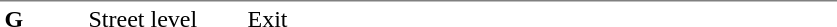<table table border=0 cellspacing=0 cellpadding=3>
<tr>
<td style="border-top:solid 1px gray;" width=50 valign=top><strong>G</strong></td>
<td style="border-top:solid 1px gray;" width=100 valign=top>Street level</td>
<td style="border-top:solid 1px gray;" width=390 valign=top>Exit</td>
</tr>
</table>
